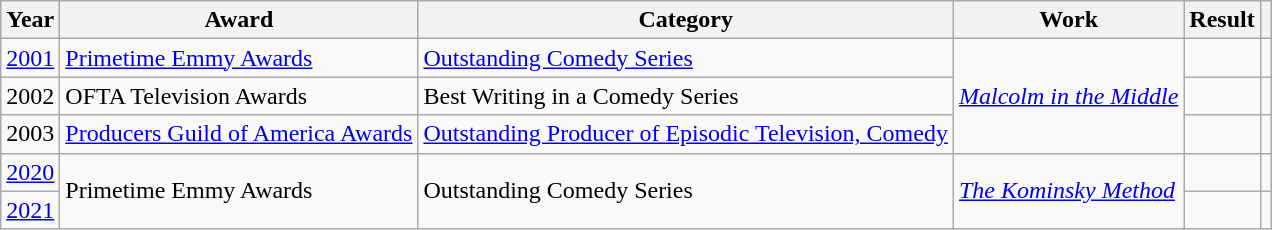<table class="wikitable plainrowheaders sortable" style="margin-right: 0;">
<tr>
<th scope="col">Year</th>
<th scope="col">Award</th>
<th scope="col">Category</th>
<th scope="col">Work</th>
<th scope="col">Result</th>
<th scope="col" class="unsortable"></th>
</tr>
<tr>
<td><a href='#'>2001</a></td>
<td><a href='#'>Primetime Emmy Awards</a></td>
<td><a href='#'>Outstanding Comedy Series</a></td>
<td rowspan="3"><em><a href='#'>Malcolm in the Middle</a></em></td>
<td></td>
<td></td>
</tr>
<tr>
<td>2002</td>
<td>OFTA Television Awards</td>
<td>Best Writing in a Comedy Series</td>
<td></td>
<td></td>
</tr>
<tr>
<td>2003</td>
<td><a href='#'>Producers Guild of America Awards</a></td>
<td><a href='#'>Outstanding Producer of Episodic Television, Comedy</a></td>
<td></td>
<td></td>
</tr>
<tr>
<td><a href='#'>2020</a></td>
<td rowspan="2">Primetime Emmy Awards</td>
<td rowspan="2">Outstanding Comedy Series</td>
<td rowspan="2"><em><a href='#'>The Kominsky Method</a></em></td>
<td></td>
<td></td>
</tr>
<tr>
<td><a href='#'>2021</a></td>
<td></td>
<td></td>
</tr>
</table>
